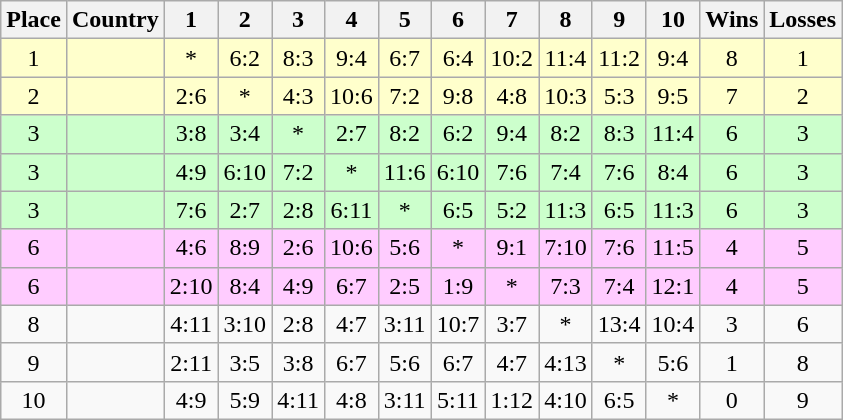<table class=wikitable style="text-align: center;">
<tr>
<th>Place</th>
<th>Country</th>
<th width=20>1</th>
<th width=20>2</th>
<th width=20>3</th>
<th width=20>4</th>
<th width=20>5</th>
<th width=20>6</th>
<th width=20>7</th>
<th width=20>8</th>
<th width=20>9</th>
<th width=20>10</th>
<th width=20>Wins</th>
<th width=20>Losses</th>
</tr>
<tr bgcolor=#ffc>
<td>1</td>
<td align="left"></td>
<td>*</td>
<td>6:2</td>
<td>8:3</td>
<td>9:4</td>
<td>6:7</td>
<td>6:4</td>
<td>10:2</td>
<td>11:4</td>
<td>11:2</td>
<td>9:4</td>
<td>8</td>
<td>1</td>
</tr>
<tr bgcolor=#ffc>
<td>2</td>
<td align="left"></td>
<td>2:6</td>
<td>*</td>
<td>4:3</td>
<td>10:6</td>
<td>7:2</td>
<td>9:8</td>
<td>4:8</td>
<td>10:3</td>
<td>5:3</td>
<td>9:5</td>
<td>7</td>
<td>2</td>
</tr>
<tr bgcolor=#cfc>
<td>3</td>
<td align="left"></td>
<td>3:8</td>
<td>3:4</td>
<td>*</td>
<td>2:7</td>
<td>8:2</td>
<td>6:2</td>
<td>9:4</td>
<td>8:2</td>
<td>8:3</td>
<td>11:4</td>
<td>6</td>
<td>3</td>
</tr>
<tr bgcolor=#cfc>
<td>3</td>
<td align="left"></td>
<td>4:9</td>
<td>6:10</td>
<td>7:2</td>
<td>*</td>
<td>11:6</td>
<td>6:10</td>
<td>7:6</td>
<td>7:4</td>
<td>7:6</td>
<td>8:4</td>
<td>6</td>
<td>3</td>
</tr>
<tr bgcolor=#cfc>
<td>3</td>
<td align="left"></td>
<td>7:6</td>
<td>2:7</td>
<td>2:8</td>
<td>6:11</td>
<td>*</td>
<td>6:5</td>
<td>5:2</td>
<td>11:3</td>
<td>6:5</td>
<td>11:3</td>
<td>6</td>
<td>3</td>
</tr>
<tr bgcolor=#fcf>
<td>6</td>
<td align="left"></td>
<td>4:6</td>
<td>8:9</td>
<td>2:6</td>
<td>10:6</td>
<td>5:6</td>
<td>*</td>
<td>9:1</td>
<td>7:10</td>
<td>7:6</td>
<td>11:5</td>
<td>4</td>
<td>5</td>
</tr>
<tr bgcolor=#fcf>
<td>6</td>
<td align="left"></td>
<td>2:10</td>
<td>8:4</td>
<td>4:9</td>
<td>6:7</td>
<td>2:5</td>
<td>1:9</td>
<td>*</td>
<td>7:3</td>
<td>7:4</td>
<td>12:1</td>
<td>4</td>
<td>5</td>
</tr>
<tr>
<td>8</td>
<td align="left"></td>
<td>4:11</td>
<td>3:10</td>
<td>2:8</td>
<td>4:7</td>
<td>3:11</td>
<td>10:7</td>
<td>3:7</td>
<td>*</td>
<td>13:4</td>
<td>10:4</td>
<td>3</td>
<td>6</td>
</tr>
<tr>
<td>9</td>
<td align="left"></td>
<td>2:11</td>
<td>3:5</td>
<td>3:8</td>
<td>6:7</td>
<td>5:6</td>
<td>6:7</td>
<td>4:7</td>
<td>4:13</td>
<td>*</td>
<td>5:6</td>
<td>1</td>
<td>8</td>
</tr>
<tr>
<td>10</td>
<td align="left"></td>
<td>4:9</td>
<td>5:9</td>
<td>4:11</td>
<td>4:8</td>
<td>3:11</td>
<td>5:11</td>
<td>1:12</td>
<td>4:10</td>
<td>6:5</td>
<td>*</td>
<td>0</td>
<td>9</td>
</tr>
</table>
